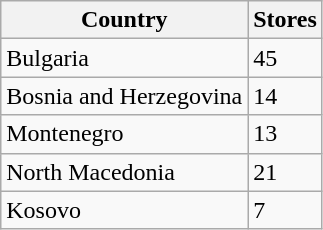<table class="wikitable sortable">
<tr>
<th>Country</th>
<th>Stores</th>
</tr>
<tr>
<td>Bulgaria</td>
<td>45</td>
</tr>
<tr>
<td>Bosnia and Herzegovina</td>
<td>14</td>
</tr>
<tr>
<td>Montenegro</td>
<td>13</td>
</tr>
<tr>
<td>North Macedonia</td>
<td>21</td>
</tr>
<tr>
<td>Kosovo</td>
<td>7</td>
</tr>
</table>
